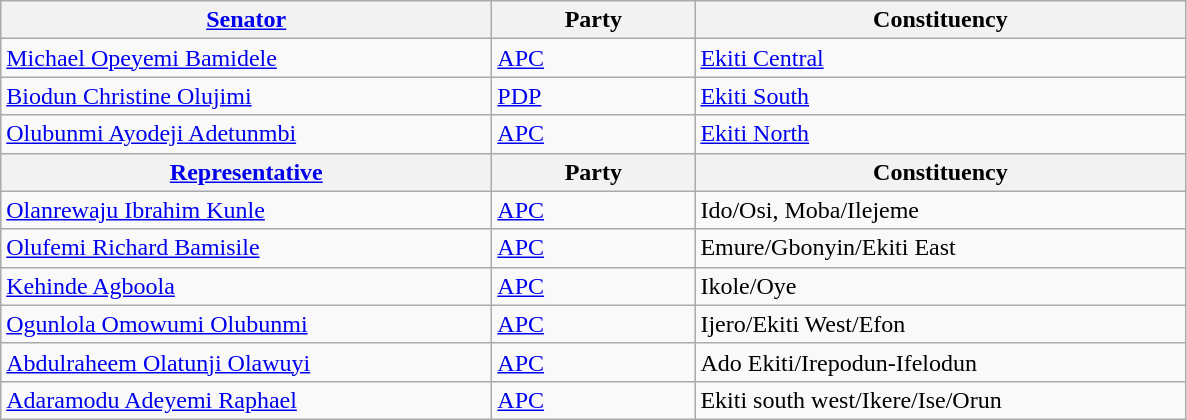<table class="wikitable">
<tr>
<th style="width:20em"><a href='#'>Senator</a></th>
<th style="width:8em">Party</th>
<th style="width:20em">Constituency</th>
</tr>
<tr>
<td><a href='#'>Michael Opeyemi Bamidele</a></td>
<td><a href='#'>APC</a></td>
<td><a href='#'>Ekiti Central</a></td>
</tr>
<tr>
<td><a href='#'>Biodun Christine Olujimi</a></td>
<td><a href='#'>PDP</a></td>
<td><a href='#'>Ekiti South</a></td>
</tr>
<tr>
<td><a href='#'>Olubunmi Ayodeji Adetunmbi</a></td>
<td><a href='#'>APC</a></td>
<td><a href='#'>Ekiti North</a></td>
</tr>
<tr>
<th><a href='#'>Representative</a></th>
<th>Party</th>
<th>Constituency</th>
</tr>
<tr>
<td><a href='#'>Olanrewaju Ibrahim Kunle</a></td>
<td><a href='#'>APC</a></td>
<td>Ido/Osi, Moba/Ilejeme</td>
</tr>
<tr>
<td><a href='#'>Olufemi Richard Bamisile</a></td>
<td><a href='#'>APC</a></td>
<td>Emure/Gbonyin/Ekiti East</td>
</tr>
<tr>
<td><a href='#'>Kehinde Agboola</a></td>
<td><a href='#'>APC</a></td>
<td>Ikole/Oye</td>
</tr>
<tr>
<td><a href='#'>Ogunlola Omowumi Olubunmi</a></td>
<td><a href='#'>APC</a></td>
<td>Ijero/Ekiti West/Efon</td>
</tr>
<tr>
<td><a href='#'>Abdulraheem Olatunji Olawuyi</a></td>
<td><a href='#'>APC</a></td>
<td>Ado Ekiti/Irepodun-Ifelodun</td>
</tr>
<tr>
<td><a href='#'>Adaramodu Adeyemi Raphael</a></td>
<td><a href='#'>APC</a></td>
<td>Ekiti south west/Ikere/Ise/Orun</td>
</tr>
</table>
